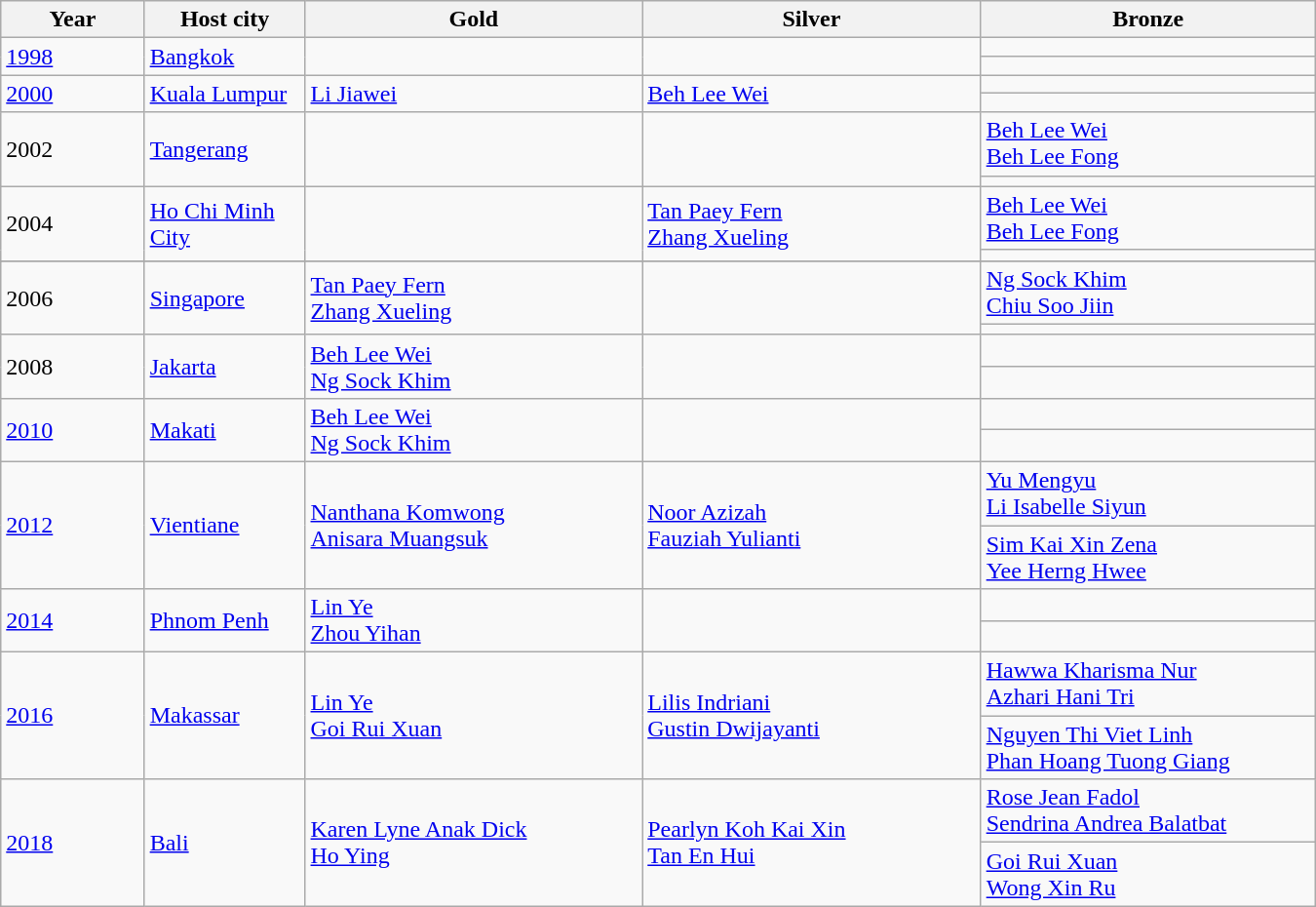<table class="wikitable sortable" style="width:900px;">
<tr>
<th width="120">Year</th>
<th width="120">Host city</th>
<th width="300">Gold</th>
<th width="300">Silver</th>
<th width="300">Bronze</th>
</tr>
<tr>
<td rowspan=2><a href='#'>1998</a></td>
<td rowspan=2><a href='#'>Bangkok</a></td>
<td rowspan=2></td>
<td rowspan=2></td>
<td></td>
</tr>
<tr>
<td></td>
</tr>
<tr>
<td rowspan=2><a href='#'>2000</a></td>
<td rowspan=2><a href='#'>Kuala Lumpur</a></td>
<td rowspan=2> <a href='#'>Li Jiawei</a><br></td>
<td rowspan=2> <a href='#'>Beh Lee Wei</a><br></td>
<td></td>
</tr>
<tr>
<td></td>
</tr>
<tr>
<td rowspan=2>2002</td>
<td rowspan=2><a href='#'>Tangerang</a></td>
<td rowspan=2></td>
<td rowspan=2></td>
<td> <a href='#'>Beh Lee Wei</a><br> <a href='#'>Beh Lee Fong</a></td>
</tr>
<tr>
<td></td>
</tr>
<tr>
<td rowspan=2>2004</td>
<td rowspan=2><a href='#'>Ho Chi Minh City</a></td>
<td rowspan=2></td>
<td rowspan=2> <a href='#'>Tan Paey Fern</a><br> <a href='#'>Zhang Xueling</a></td>
<td> <a href='#'>Beh Lee Wei</a><br> <a href='#'>Beh Lee Fong</a></td>
</tr>
<tr>
<td></td>
</tr>
<tr>
</tr>
<tr>
<td rowspan=2>2006</td>
<td rowspan=2><a href='#'>Singapore</a></td>
<td rowspan=2> <a href='#'>Tan Paey Fern</a><br> <a href='#'>Zhang Xueling</a></td>
<td rowspan=2></td>
<td> <a href='#'>Ng Sock Khim</a><br> <a href='#'>Chiu Soo Jiin</a></td>
</tr>
<tr>
<td></td>
</tr>
<tr>
<td rowspan=2>2008</td>
<td rowspan=2><a href='#'>Jakarta</a></td>
<td rowspan=2> <a href='#'>Beh Lee Wei</a><br> <a href='#'>Ng Sock Khim</a></td>
<td rowspan=2></td>
<td></td>
</tr>
<tr>
<td></td>
</tr>
<tr>
<td rowspan=2><a href='#'>2010</a></td>
<td rowspan=2><a href='#'>Makati</a></td>
<td rowspan=2> <a href='#'>Beh Lee Wei</a><br> <a href='#'>Ng Sock Khim</a></td>
<td rowspan=2> <br></td>
<td></td>
</tr>
<tr>
<td></td>
</tr>
<tr>
<td rowspan=2><a href='#'>2012</a></td>
<td rowspan=2><a href='#'>Vientiane</a></td>
<td rowspan=2> <a href='#'>Nanthana Komwong</a><br> <a href='#'>Anisara Muangsuk</a></td>
<td rowspan=2> <a href='#'>Noor Azizah</a><br> <a href='#'>Fauziah Yulianti</a></td>
<td> <a href='#'>Yu Mengyu</a><br> <a href='#'>Li Isabelle Siyun</a></td>
</tr>
<tr>
<td> <a href='#'>Sim Kai Xin Zena</a><br> <a href='#'>Yee Herng Hwee</a></td>
</tr>
<tr>
<td rowspan=2><a href='#'>2014</a></td>
<td rowspan=2><a href='#'>Phnom Penh</a></td>
<td rowspan=2> <a href='#'>Lin Ye</a><br> <a href='#'>Zhou Yihan</a></td>
<td rowspan=2></td>
<td></td>
</tr>
<tr>
<td></td>
</tr>
<tr>
<td rowspan=2><a href='#'>2016</a></td>
<td rowspan=2><a href='#'>Makassar</a></td>
<td rowspan=2> <a href='#'>Lin Ye</a><br> <a href='#'>Goi Rui Xuan</a></td>
<td rowspan=2> <a href='#'>Lilis Indriani</a><br> <a href='#'>Gustin Dwijayanti</a></td>
<td> <a href='#'>Hawwa Kharisma Nur</a><br> <a href='#'>Azhari Hani Tri</a></td>
</tr>
<tr>
<td> <a href='#'>Nguyen Thi Viet Linh</a><br> <a href='#'>Phan Hoang Tuong Giang</a></td>
</tr>
<tr>
<td rowspan=2><a href='#'>2018</a></td>
<td rowspan=2><a href='#'>Bali</a></td>
<td rowspan=2> <a href='#'>Karen Lyne Anak Dick</a><br> <a href='#'>Ho Ying</a></td>
<td rowspan=2> <a href='#'>Pearlyn Koh Kai Xin</a><br> <a href='#'>Tan En Hui</a></td>
<td> <a href='#'>Rose Jean Fadol</a><br> <a href='#'>Sendrina Andrea Balatbat</a></td>
</tr>
<tr>
<td> <a href='#'>Goi Rui Xuan</a><br> <a href='#'>Wong Xin Ru</a></td>
</tr>
</table>
